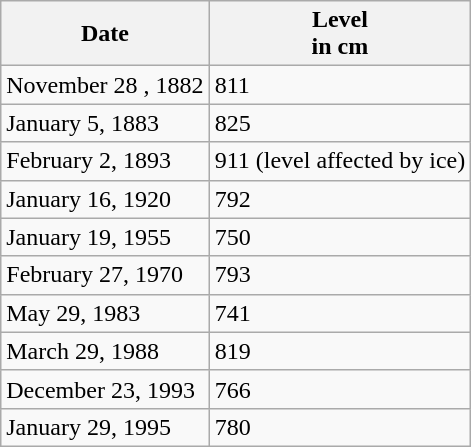<table class="wikitable sortable">
<tr>
<th>Date</th>
<th>Level<br> in cm</th>
</tr>
<tr>
<td>November 28 , 1882</td>
<td>811</td>
</tr>
<tr>
<td>January 5, 1883</td>
<td>825</td>
</tr>
<tr>
<td>February 2, 1893</td>
<td>911 (level affected by ice)</td>
</tr>
<tr>
<td>January 16, 1920</td>
<td>792</td>
</tr>
<tr>
<td>January 19, 1955</td>
<td>750</td>
</tr>
<tr>
<td>February 27, 1970</td>
<td>793</td>
</tr>
<tr>
<td>May 29, 1983</td>
<td>741</td>
</tr>
<tr>
<td>March 29, 1988</td>
<td>819</td>
</tr>
<tr>
<td>December 23, 1993</td>
<td>766</td>
</tr>
<tr>
<td>January 29, 1995</td>
<td>780</td>
</tr>
</table>
